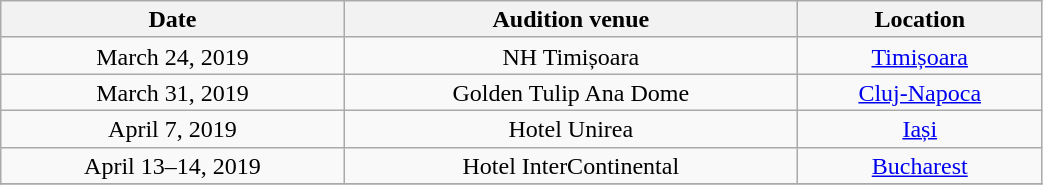<table class="wikitable" style="text-align:center; line-height:17px; width:55%;">
<tr>
<th>Date</th>
<th>Audition venue</th>
<th>Location</th>
</tr>
<tr>
<td>March 24, 2019</td>
<td>NH Timișoara</td>
<td><a href='#'>Timișoara</a></td>
</tr>
<tr>
<td>March 31, 2019</td>
<td>Golden Tulip Ana Dome</td>
<td><a href='#'>Cluj-Napoca</a></td>
</tr>
<tr>
<td>April 7, 2019</td>
<td>Hotel Unirea</td>
<td><a href='#'>Iași</a></td>
</tr>
<tr>
<td>April 13–14, 2019</td>
<td>Hotel InterContinental</td>
<td><a href='#'>Bucharest</a></td>
</tr>
<tr>
</tr>
</table>
